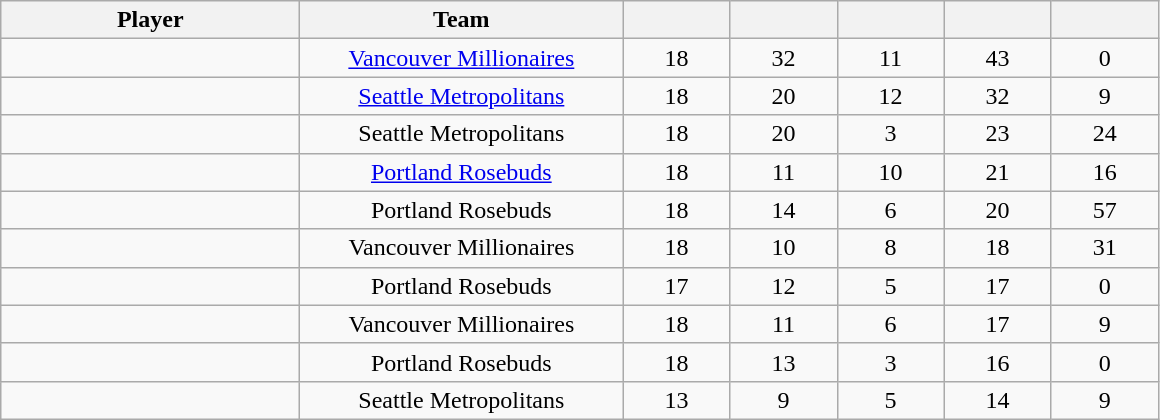<table class="wikitable sortable" style="text-align:center;">
<tr>
<th style="width: 12em;">Player</th>
<th style="width: 13em;">Team</th>
<th style="width: 4em;"></th>
<th style="width: 4em;"></th>
<th style="width: 4em;"></th>
<th style="width: 4em;"></th>
<th style="width: 4em;"></th>
</tr>
<tr>
<td align="left"></td>
<td><a href='#'>Vancouver Millionaires</a></td>
<td>18</td>
<td>32</td>
<td>11</td>
<td>43</td>
<td>0</td>
</tr>
<tr>
<td align="left"></td>
<td><a href='#'>Seattle Metropolitans</a></td>
<td>18</td>
<td>20</td>
<td>12</td>
<td>32</td>
<td>9</td>
</tr>
<tr>
<td align="left"></td>
<td>Seattle Metropolitans</td>
<td>18</td>
<td>20</td>
<td>3</td>
<td>23</td>
<td>24</td>
</tr>
<tr>
<td align="left"></td>
<td><a href='#'>Portland Rosebuds</a></td>
<td>18</td>
<td>11</td>
<td>10</td>
<td>21</td>
<td>16</td>
</tr>
<tr>
<td align="left"></td>
<td>Portland Rosebuds</td>
<td>18</td>
<td>14</td>
<td>6</td>
<td>20</td>
<td>57</td>
</tr>
<tr>
<td align="left"></td>
<td>Vancouver Millionaires</td>
<td>18</td>
<td>10</td>
<td>8</td>
<td>18</td>
<td>31</td>
</tr>
<tr>
<td align="left"></td>
<td>Portland Rosebuds</td>
<td>17</td>
<td>12</td>
<td>5</td>
<td>17</td>
<td>0</td>
</tr>
<tr>
<td align="left"></td>
<td>Vancouver Millionaires</td>
<td>18</td>
<td>11</td>
<td>6</td>
<td>17</td>
<td>9</td>
</tr>
<tr>
<td align="left"></td>
<td>Portland Rosebuds</td>
<td>18</td>
<td>13</td>
<td>3</td>
<td>16</td>
<td>0</td>
</tr>
<tr>
<td align="left"></td>
<td>Seattle Metropolitans</td>
<td>13</td>
<td>9</td>
<td>5</td>
<td>14</td>
<td>9</td>
</tr>
</table>
